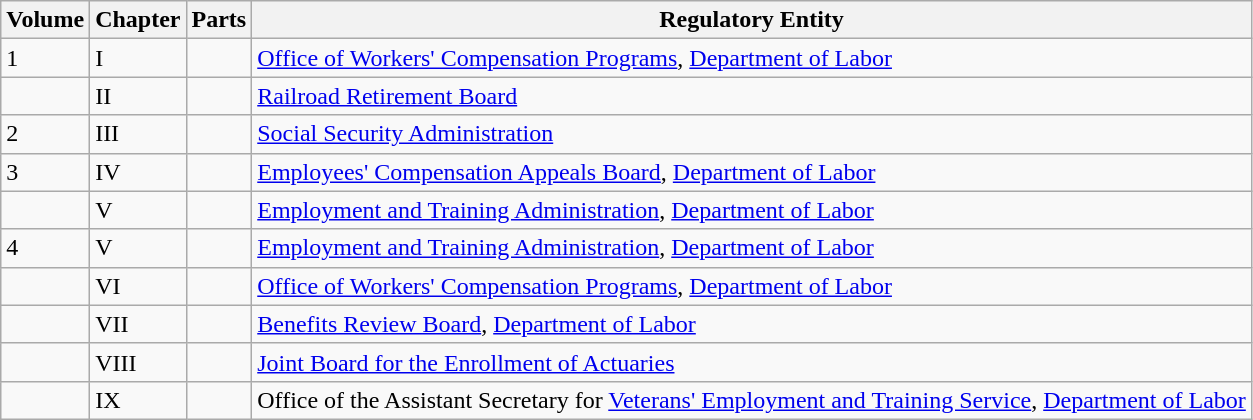<table class="wikitable">
<tr>
<th>Volume</th>
<th>Chapter</th>
<th>Parts</th>
<th>Regulatory Entity</th>
</tr>
<tr>
<td>1</td>
<td>I</td>
<td></td>
<td><a href='#'>Office of Workers' Compensation Programs</a>, <a href='#'>Department of Labor</a></td>
</tr>
<tr>
<td></td>
<td>II</td>
<td></td>
<td><a href='#'>Railroad Retirement Board</a></td>
</tr>
<tr>
<td>2</td>
<td>III</td>
<td></td>
<td><a href='#'>Social Security Administration</a></td>
</tr>
<tr>
<td>3</td>
<td>IV</td>
<td></td>
<td><a href='#'>Employees' Compensation Appeals Board</a>, <a href='#'>Department of Labor</a></td>
</tr>
<tr>
<td></td>
<td>V</td>
<td></td>
<td><a href='#'>Employment and Training Administration</a>, <a href='#'>Department of Labor</a></td>
</tr>
<tr>
<td>4</td>
<td>V</td>
<td></td>
<td><a href='#'>Employment and Training Administration</a>, <a href='#'>Department of Labor</a></td>
</tr>
<tr>
<td></td>
<td>VI</td>
<td></td>
<td><a href='#'>Office of Workers' Compensation Programs</a>, <a href='#'>Department of Labor</a></td>
</tr>
<tr>
<td></td>
<td>VII</td>
<td></td>
<td><a href='#'>Benefits Review Board</a>, <a href='#'>Department of Labor</a></td>
</tr>
<tr>
<td></td>
<td>VIII</td>
<td></td>
<td><a href='#'>Joint Board for the Enrollment of Actuaries</a></td>
</tr>
<tr>
<td></td>
<td>IX</td>
<td></td>
<td>Office of the Assistant Secretary for <a href='#'>Veterans' Employment and Training Service</a>, <a href='#'>Department of Labor</a></td>
</tr>
</table>
